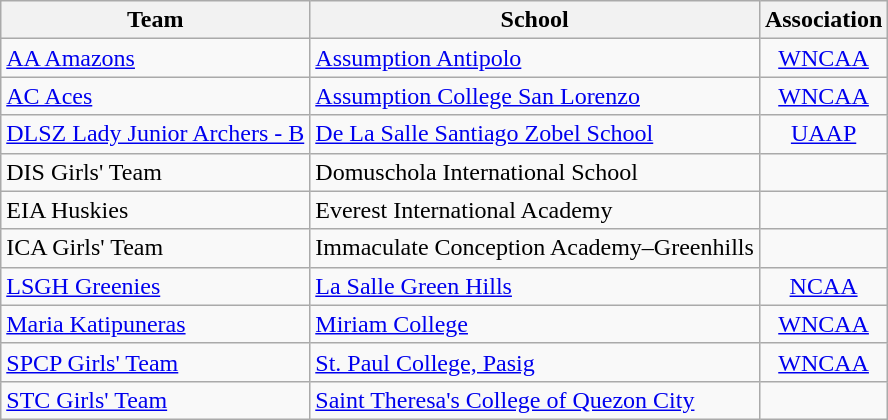<table class="wikitable sortable">
<tr>
<th>Team</th>
<th>School</th>
<th>Association</th>
</tr>
<tr>
<td><a href='#'>AA Amazons</a></td>
<td><a href='#'>Assumption Antipolo</a></td>
<td align=center><a href='#'>WNCAA</a></td>
</tr>
<tr>
<td><a href='#'>AC Aces</a></td>
<td><a href='#'>Assumption College San Lorenzo</a></td>
<td align=center><a href='#'>WNCAA</a></td>
</tr>
<tr>
<td><a href='#'>DLSZ Lady Junior Archers - B</a></td>
<td><a href='#'>De La Salle Santiago Zobel School</a></td>
<td align=center><a href='#'>UAAP</a></td>
</tr>
<tr>
<td>DIS Girls' Team</td>
<td>Domuschola International School</td>
<td></td>
</tr>
<tr>
<td>EIA Huskies</td>
<td>Everest International Academy</td>
<td align=center></td>
</tr>
<tr>
<td>ICA Girls' Team</td>
<td>Immaculate Conception Academy–Greenhills</td>
<td></td>
</tr>
<tr>
<td><a href='#'>LSGH Greenies</a></td>
<td><a href='#'>La Salle Green Hills</a></td>
<td align=center><a href='#'>NCAA</a></td>
</tr>
<tr>
<td><a href='#'>Maria Katipuneras</a></td>
<td><a href='#'>Miriam College</a></td>
<td align=center><a href='#'>WNCAA</a></td>
</tr>
<tr>
<td><a href='#'>SPCP Girls' Team</a></td>
<td><a href='#'>St. Paul College, Pasig</a></td>
<td align=center><a href='#'>WNCAA</a></td>
</tr>
<tr>
<td><a href='#'>STC Girls' Team</a></td>
<td><a href='#'>Saint Theresa's College of Quezon City</a></td>
<td></td>
</tr>
</table>
